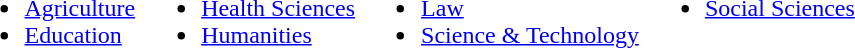<table>
<tr ---- valign="top">
<td><br><ul><li><a href='#'>Agriculture</a></li><li><a href='#'>Education</a></li></ul></td>
<td><br><ul><li><a href='#'>Health Sciences</a></li><li><a href='#'>Humanities</a></li></ul></td>
<td><br><ul><li><a href='#'>Law</a></li><li><a href='#'>Science & Technology</a></li></ul></td>
<td><br><ul><li><a href='#'>Social Sciences</a></li></ul></td>
</tr>
</table>
